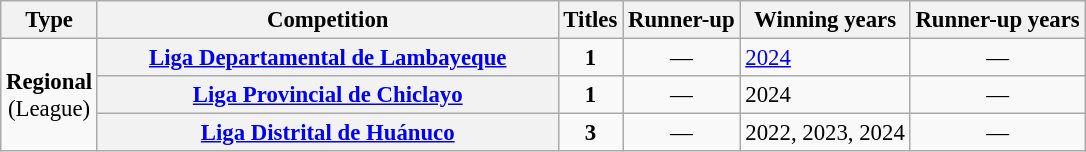<table class="wikitable plainrowheaders" style="font-size:95%; text-align:center;">
<tr>
<th>Type</th>
<th width="300px">Competition</th>
<th>Titles</th>
<th>Runner-up</th>
<th>Winning years</th>
<th>Runner-up years</th>
</tr>
<tr>
<td rowspan="3"><strong>Regional</strong><br>(League)</td>
<th scope="col"><a href='#'>Liga Departamental de Lambayeque</a></th>
<td><strong>1</strong></td>
<td style="text-align:center;">—</td>
<td align="left"><a href='#'>2024</a></td>
<td style="text-align:center;">—</td>
</tr>
<tr>
<th scope="col"><a href='#'>Liga Provincial de Chiclayo</a></th>
<td><strong>1</strong></td>
<td>—</td>
<td align="left">2024</td>
<td>—</td>
</tr>
<tr>
<th scope="col"><a href='#'>Liga Distrital de Huánuco</a></th>
<td><strong>3</strong></td>
<td>—</td>
<td align="left">2022, 2023, 2024</td>
<td>—</td>
</tr>
</table>
